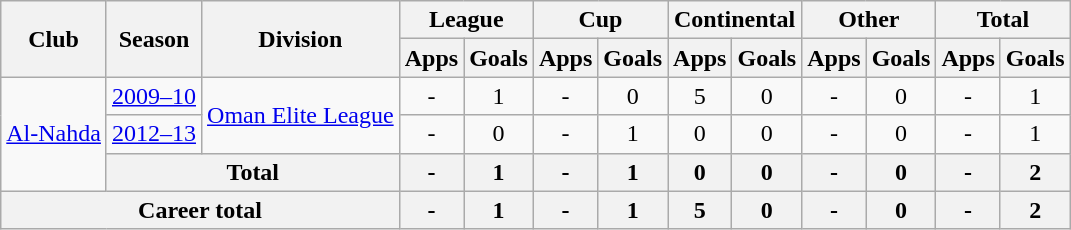<table class="wikitable" style="text-align: center;">
<tr>
<th rowspan="2">Club</th>
<th rowspan="2">Season</th>
<th rowspan="2">Division</th>
<th colspan="2">League</th>
<th colspan="2">Cup</th>
<th colspan="2">Continental</th>
<th colspan="2">Other</th>
<th colspan="2">Total</th>
</tr>
<tr>
<th>Apps</th>
<th>Goals</th>
<th>Apps</th>
<th>Goals</th>
<th>Apps</th>
<th>Goals</th>
<th>Apps</th>
<th>Goals</th>
<th>Apps</th>
<th>Goals</th>
</tr>
<tr>
<td rowspan="3"><a href='#'>Al-Nahda</a></td>
<td><a href='#'>2009–10</a></td>
<td rowspan="2"><a href='#'>Oman Elite League</a></td>
<td>-</td>
<td>1</td>
<td>-</td>
<td>0</td>
<td>5</td>
<td>0</td>
<td>-</td>
<td>0</td>
<td>-</td>
<td>1</td>
</tr>
<tr>
<td><a href='#'>2012–13</a></td>
<td>-</td>
<td>0</td>
<td>-</td>
<td>1</td>
<td>0</td>
<td>0</td>
<td>-</td>
<td>0</td>
<td>-</td>
<td>1</td>
</tr>
<tr>
<th colspan="2">Total</th>
<th>-</th>
<th>1</th>
<th>-</th>
<th>1</th>
<th>0</th>
<th>0</th>
<th>-</th>
<th>0</th>
<th>-</th>
<th>2</th>
</tr>
<tr>
<th colspan="3">Career total</th>
<th>-</th>
<th>1</th>
<th>-</th>
<th>1</th>
<th>5</th>
<th>0</th>
<th>-</th>
<th>0</th>
<th>-</th>
<th>2</th>
</tr>
</table>
